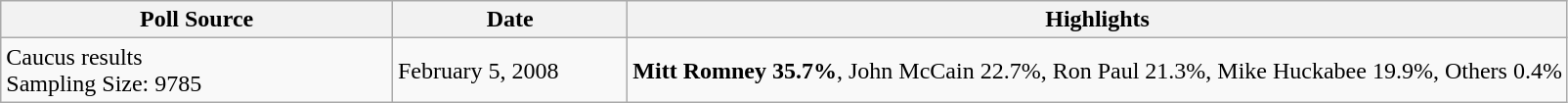<table class="wikitable sortable">
<tr>
<th width="25%">Poll Source</th>
<th width="15%">Date</th>
<th width="60%">Highlights</th>
</tr>
<tr>
<td>Caucus results<br>Sampling Size: 9785</td>
<td>February 5, 2008</td>
<td><strong>Mitt Romney 35.7%</strong>, John McCain 22.7%, Ron Paul 21.3%, Mike Huckabee 19.9%, Others 0.4%</td>
</tr>
</table>
